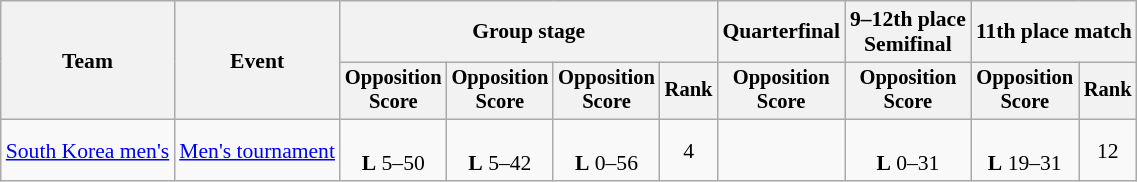<table class="wikitable" style="font-size:90%;">
<tr>
<th rowspan=2>Team</th>
<th rowspan=2>Event</th>
<th colspan=4>Group stage</th>
<th>Quarterfinal</th>
<th>9–12th place<br>Semifinal</th>
<th colspan=2>11th place match</th>
</tr>
<tr style=font-size:95%>
<th>Opposition<br>Score</th>
<th>Opposition<br>Score</th>
<th>Opposition<br>Score</th>
<th>Rank</th>
<th>Opposition<br>Score</th>
<th>Opposition<br>Score</th>
<th>Opposition<br>Score</th>
<th>Rank</th>
</tr>
<tr style="text-align:center">
<td align=left><a href='#'>South Korea men's</a></td>
<td align=left><a href='#'>Men's tournament</a></td>
<td><br><strong>L</strong> 5–50</td>
<td><br><strong>L</strong> 5–42</td>
<td><br><strong>L</strong> 0–56</td>
<td>4</td>
<td></td>
<td><br><strong>L</strong> 0–31</td>
<td><br><strong>L</strong> 19–31</td>
<td>12</td>
</tr>
</table>
